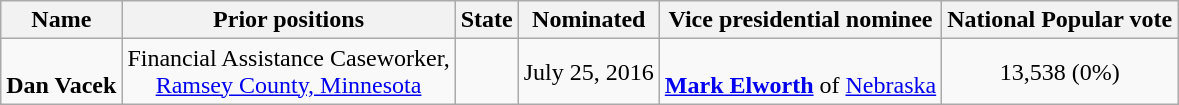<table class="wikitable" style="text-align:center">
<tr>
<th>Name</th>
<th>Prior positions</th>
<th>State</th>
<th>Nominated</th>
<th>Vice presidential nominee</th>
<th>National Popular vote</th>
</tr>
<tr>
<td><br><strong>Dan Vacek</strong></td>
<td>Financial Assistance Caseworker,<br><a href='#'>Ramsey County, Minnesota</a></td>
<td></td>
<td>July 25, 2016</td>
<td><br><strong><a href='#'>Mark Elworth</a></strong> of <a href='#'>Nebraska</a></td>
<td>13,538 (0%)</td>
</tr>
</table>
